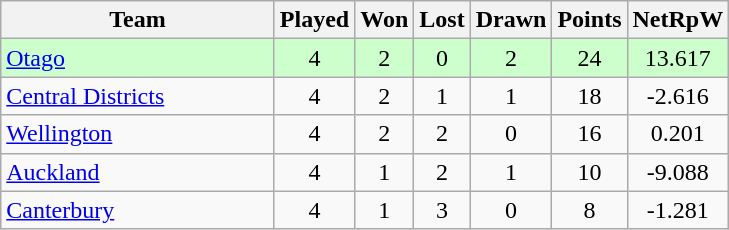<table class="wikitable" style="text-align:center;">
<tr>
<th width=175>Team</th>
<th style="width:30px;" abbr="Played">Played</th>
<th style="width:30px;" abbr="Won">Won</th>
<th style="width:30px;" abbr="Lost">Lost</th>
<th style="width:30px;" abbr="Drawn">Drawn</th>
<th style="width:30px;" abbr="Points">Points</th>
<th style="width:30px;" abbr="NetRpW">NetRpW</th>
</tr>
<tr style="background:#cfc">
<td style="text-align:left;"><a href='#'>Otago</a></td>
<td>4</td>
<td>2</td>
<td>0</td>
<td>2</td>
<td>24</td>
<td>13.617</td>
</tr>
<tr>
<td style="text-align:left;"><a href='#'>Central Districts</a></td>
<td>4</td>
<td>2</td>
<td>1</td>
<td>1</td>
<td>18</td>
<td>-2.616</td>
</tr>
<tr>
<td style="text-align:left;"><a href='#'>Wellington</a></td>
<td>4</td>
<td>2</td>
<td>2</td>
<td>0</td>
<td>16</td>
<td>0.201</td>
</tr>
<tr>
<td style="text-align:left;"><a href='#'>Auckland</a></td>
<td>4</td>
<td>1</td>
<td>2</td>
<td>1</td>
<td>10</td>
<td>-9.088</td>
</tr>
<tr>
<td style="text-align:left;"><a href='#'>Canterbury</a></td>
<td>4</td>
<td>1</td>
<td>3</td>
<td>0</td>
<td>8</td>
<td>-1.281</td>
</tr>
</table>
